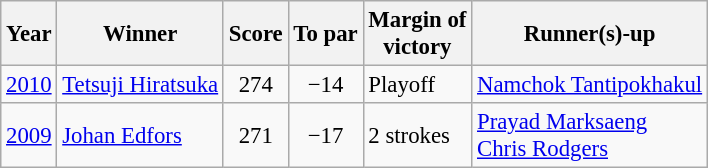<table class="wikitable" style="font-size:95%">
<tr>
<th>Year</th>
<th>Winner</th>
<th>Score</th>
<th>To par</th>
<th>Margin of<br>victory</th>
<th>Runner(s)-up</th>
</tr>
<tr>
<td><a href='#'>2010</a></td>
<td> <a href='#'>Tetsuji Hiratsuka</a></td>
<td align=center>274</td>
<td align=center>−14</td>
<td>Playoff</td>
<td> <a href='#'>Namchok Tantipokhakul</a></td>
</tr>
<tr>
<td><a href='#'>2009</a></td>
<td> <a href='#'>Johan Edfors</a></td>
<td align=center>271</td>
<td align=center>−17</td>
<td>2 strokes</td>
<td> <a href='#'>Prayad Marksaeng</a><br> <a href='#'>Chris Rodgers</a></td>
</tr>
</table>
